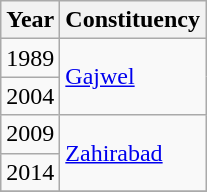<table class="wikitable sortable">
<tr>
<th>Year</th>
<th>Constituency</th>
</tr>
<tr>
<td>1989</td>
<td rowspan=2><a href='#'>Gajwel</a></td>
</tr>
<tr>
<td>2004</td>
</tr>
<tr>
<td>2009</td>
<td rowspan=2><a href='#'>Zahirabad</a></td>
</tr>
<tr>
<td>2014</td>
</tr>
<tr>
</tr>
</table>
